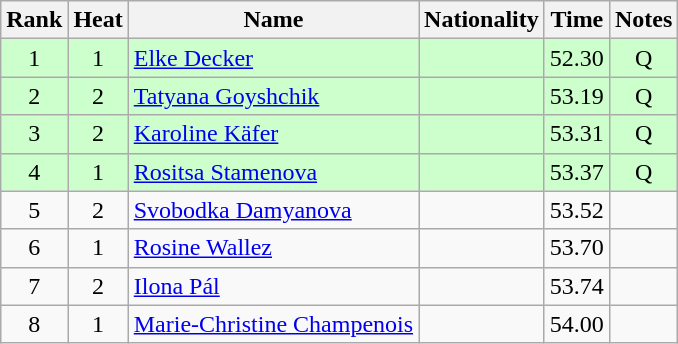<table class="wikitable sortable" style="text-align:center">
<tr>
<th>Rank</th>
<th>Heat</th>
<th>Name</th>
<th>Nationality</th>
<th>Time</th>
<th>Notes</th>
</tr>
<tr bgcolor=ccffcc>
<td>1</td>
<td>1</td>
<td align="left"><a href='#'>Elke Decker</a></td>
<td align=left></td>
<td>52.30</td>
<td>Q</td>
</tr>
<tr bgcolor=ccffcc>
<td>2</td>
<td>2</td>
<td align="left"><a href='#'>Tatyana Goyshchik</a></td>
<td align=left></td>
<td>53.19</td>
<td>Q</td>
</tr>
<tr bgcolor=ccffcc>
<td>3</td>
<td>2</td>
<td align="left"><a href='#'>Karoline Käfer</a></td>
<td align=left></td>
<td>53.31</td>
<td>Q</td>
</tr>
<tr bgcolor=ccffcc>
<td>4</td>
<td>1</td>
<td align="left"><a href='#'>Rositsa Stamenova</a></td>
<td align=left></td>
<td>53.37</td>
<td>Q</td>
</tr>
<tr>
<td>5</td>
<td>2</td>
<td align="left"><a href='#'>Svobodka Damyanova</a></td>
<td align=left></td>
<td>53.52</td>
<td></td>
</tr>
<tr>
<td>6</td>
<td>1</td>
<td align="left"><a href='#'>Rosine Wallez</a></td>
<td align=left></td>
<td>53.70</td>
<td></td>
</tr>
<tr>
<td>7</td>
<td>2</td>
<td align="left"><a href='#'>Ilona Pál</a></td>
<td align=left></td>
<td>53.74</td>
<td></td>
</tr>
<tr>
<td>8</td>
<td>1</td>
<td align="left"><a href='#'>Marie-Christine Champenois</a></td>
<td align=left></td>
<td>54.00</td>
<td></td>
</tr>
</table>
